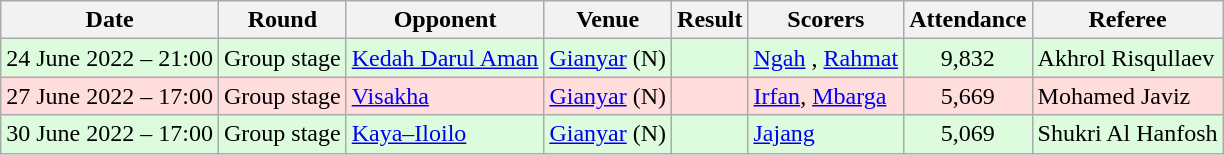<table class="wikitable">
<tr>
<th>Date</th>
<th>Round</th>
<th>Opponent</th>
<th>Venue</th>
<th>Result</th>
<th>Scorers</th>
<th>Attendance</th>
<th>Referee</th>
</tr>
<tr bgcolor = "#DDFCDD">
<td>24 June 2022 – 21:00</td>
<td align="center">Group stage</td>
<td> <a href='#'>Kedah Darul Aman</a></td>
<td><a href='#'>Gianyar</a> (N)</td>
<td></td>
<td><a href='#'>Ngah</a> , <a href='#'>Rahmat</a></td>
<td align="center">9,832</td>
<td> Akhrol Risqullaev</td>
</tr>
<tr bgcolor = "#FFDDDD">
<td>27 June 2022 – 17:00</td>
<td align="center">Group stage</td>
<td> <a href='#'>Visakha</a></td>
<td><a href='#'>Gianyar</a> (N)</td>
<td></td>
<td><a href='#'>Irfan</a>, <a href='#'>Mbarga</a></td>
<td align="center">5,669</td>
<td> Mohamed Javiz</td>
</tr>
<tr bgcolor = "#DDFCDD">
<td>30 June 2022 – 17:00</td>
<td align="center">Group stage</td>
<td> <a href='#'>Kaya–Iloilo</a></td>
<td><a href='#'>Gianyar</a> (N)</td>
<td></td>
<td><a href='#'>Jajang</a></td>
<td align="center">5,069</td>
<td> Shukri Al Hanfosh</td>
</tr>
</table>
